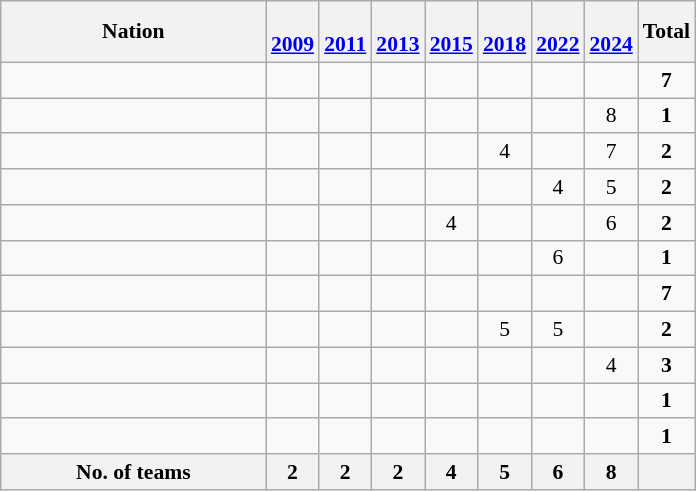<table class="wikitable" style="text-align:center; font-size:90%">
<tr>
<th width=170>Nation</th>
<th><br><a href='#'>2009</a></th>
<th><br><a href='#'>2011</a></th>
<th><br><a href='#'>2013</a></th>
<th><br><a href='#'>2015</a></th>
<th><br><a href='#'>2018</a></th>
<th><br><a href='#'>2022</a></th>
<th><br><a href='#'>2024</a></th>
<th>Total</th>
</tr>
<tr>
<td align=left></td>
<td></td>
<td></td>
<td></td>
<td></td>
<td></td>
<td></td>
<td></td>
<td><strong>7</strong></td>
</tr>
<tr>
<td align=left></td>
<td></td>
<td></td>
<td></td>
<td></td>
<td></td>
<td></td>
<td>8</td>
<td><strong>1</strong></td>
</tr>
<tr>
<td align=left></td>
<td></td>
<td></td>
<td></td>
<td></td>
<td>4</td>
<td></td>
<td>7</td>
<td><strong>2</strong></td>
</tr>
<tr>
<td align=left></td>
<td></td>
<td></td>
<td></td>
<td></td>
<td></td>
<td>4</td>
<td>5</td>
<td><strong>2</strong></td>
</tr>
<tr>
<td align=left></td>
<td></td>
<td></td>
<td></td>
<td>4</td>
<td></td>
<td></td>
<td>6</td>
<td><strong>2</strong></td>
</tr>
<tr>
<td align=left></td>
<td></td>
<td></td>
<td></td>
<td></td>
<td></td>
<td>6</td>
<td></td>
<td><strong>1</strong></td>
</tr>
<tr>
<td align=left></td>
<td></td>
<td></td>
<td></td>
<td></td>
<td></td>
<td></td>
<td></td>
<td><strong>7</strong></td>
</tr>
<tr>
<td align=left></td>
<td></td>
<td></td>
<td></td>
<td></td>
<td>5</td>
<td>5</td>
<td></td>
<td><strong>2</strong></td>
</tr>
<tr>
<td align=left></td>
<td></td>
<td></td>
<td></td>
<td></td>
<td></td>
<td></td>
<td>4</td>
<td><strong>3</strong></td>
</tr>
<tr>
<td align=left></td>
<td></td>
<td></td>
<td></td>
<td></td>
<td></td>
<td></td>
<td></td>
<td><strong>1</strong></td>
</tr>
<tr>
<td align=left></td>
<td></td>
<td></td>
<td></td>
<td></td>
<td></td>
<td></td>
<td></td>
<td><strong>1</strong></td>
</tr>
<tr>
<th>No. of teams</th>
<th>2</th>
<th>2</th>
<th>2</th>
<th>4</th>
<th>5</th>
<th>6</th>
<th>8</th>
<th></th>
</tr>
</table>
